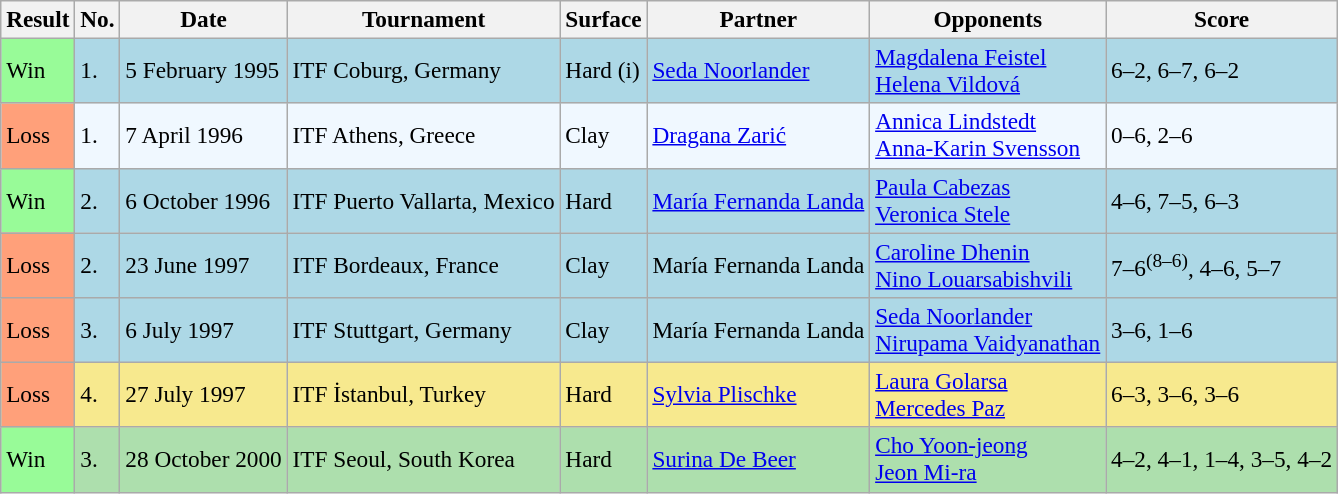<table class="sortable wikitable" style="font-size:97%">
<tr>
<th>Result</th>
<th>No.</th>
<th>Date</th>
<th>Tournament</th>
<th>Surface</th>
<th>Partner</th>
<th>Opponents</th>
<th>Score</th>
</tr>
<tr style="background:lightblue;">
<td style="background:#98fb98;">Win</td>
<td>1.</td>
<td>5 February 1995</td>
<td>ITF Coburg, Germany</td>
<td>Hard (i)</td>
<td> <a href='#'>Seda Noorlander</a></td>
<td> <a href='#'>Magdalena Feistel</a> <br>  <a href='#'>Helena Vildová</a></td>
<td>6–2, 6–7, 6–2</td>
</tr>
<tr style="background:#f0f8ff;">
<td style="background:#ffa07a;">Loss</td>
<td>1.</td>
<td>7 April 1996</td>
<td>ITF Athens, Greece</td>
<td>Clay</td>
<td> <a href='#'>Dragana Zarić</a></td>
<td> <a href='#'>Annica Lindstedt</a> <br>  <a href='#'>Anna-Karin Svensson</a></td>
<td>0–6, 2–6</td>
</tr>
<tr style="background:lightblue;">
<td style="background:#98fb98;">Win</td>
<td>2.</td>
<td>6 October 1996</td>
<td>ITF Puerto Vallarta, Mexico</td>
<td>Hard</td>
<td> <a href='#'>María Fernanda Landa</a></td>
<td> <a href='#'>Paula Cabezas</a> <br>  <a href='#'>Veronica Stele</a></td>
<td>4–6, 7–5, 6–3</td>
</tr>
<tr style="background:lightblue;">
<td style="background:#ffa07a;">Loss</td>
<td>2.</td>
<td>23 June 1997</td>
<td>ITF Bordeaux, France</td>
<td>Clay</td>
<td> María Fernanda Landa</td>
<td> <a href='#'>Caroline Dhenin</a> <br>  <a href='#'>Nino Louarsabishvili</a></td>
<td>7–6<sup>(8–6)</sup>, 4–6, 5–7</td>
</tr>
<tr style="background:lightblue;">
<td style="background:#ffa07a;">Loss</td>
<td>3.</td>
<td>6 July 1997</td>
<td>ITF Stuttgart, Germany</td>
<td>Clay</td>
<td> María Fernanda Landa</td>
<td> <a href='#'>Seda Noorlander</a> <br>  <a href='#'>Nirupama Vaidyanathan</a></td>
<td>3–6, 1–6</td>
</tr>
<tr style="background:#f7e98e;">
<td style="background:#ffa07a;">Loss</td>
<td>4.</td>
<td>27 July 1997</td>
<td>ITF İstanbul, Turkey</td>
<td>Hard</td>
<td> <a href='#'>Sylvia Plischke</a></td>
<td> <a href='#'>Laura Golarsa</a> <br>  <a href='#'>Mercedes Paz</a></td>
<td>6–3, 3–6, 3–6</td>
</tr>
<tr style="background:#addfad;">
<td style="background:#98fb98;">Win</td>
<td>3.</td>
<td>28 October 2000</td>
<td>ITF Seoul, South Korea</td>
<td>Hard</td>
<td> <a href='#'>Surina De Beer</a></td>
<td> <a href='#'>Cho Yoon-jeong</a> <br>  <a href='#'>Jeon Mi-ra</a></td>
<td>4–2, 4–1, 1–4, 3–5, 4–2</td>
</tr>
</table>
